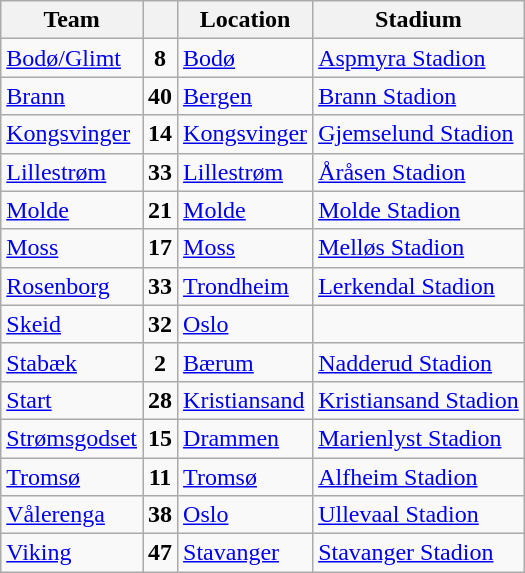<table class="wikitable sortable" border="1">
<tr>
<th>Team</th>
<th></th>
<th>Location</th>
<th>Stadium</th>
</tr>
<tr>
<td><a href='#'>Bodø/Glimt</a></td>
<td align="center"><strong>8</strong></td>
<td><a href='#'>Bodø</a></td>
<td><a href='#'>Aspmyra Stadion</a></td>
</tr>
<tr>
<td><a href='#'>Brann</a></td>
<td align="center"><strong>40</strong></td>
<td><a href='#'>Bergen</a></td>
<td><a href='#'>Brann Stadion</a></td>
</tr>
<tr>
<td><a href='#'>Kongsvinger</a></td>
<td align="center"><strong>14</strong></td>
<td><a href='#'>Kongsvinger</a></td>
<td><a href='#'>Gjemselund Stadion</a></td>
</tr>
<tr>
<td><a href='#'>Lillestrøm</a></td>
<td align="center"><strong>33</strong></td>
<td><a href='#'>Lillestrøm</a></td>
<td><a href='#'>Åråsen Stadion</a></td>
</tr>
<tr>
<td><a href='#'>Molde</a></td>
<td align="center"><strong>21</strong></td>
<td><a href='#'>Molde</a></td>
<td><a href='#'>Molde Stadion</a></td>
</tr>
<tr>
<td><a href='#'>Moss</a></td>
<td align="center"><strong>17</strong></td>
<td><a href='#'>Moss</a></td>
<td><a href='#'>Melløs Stadion</a></td>
</tr>
<tr>
<td><a href='#'>Rosenborg</a></td>
<td align="center"><strong>33</strong></td>
<td><a href='#'>Trondheim</a></td>
<td><a href='#'>Lerkendal Stadion</a></td>
</tr>
<tr>
<td><a href='#'>Skeid</a></td>
<td align="center"><strong>32</strong></td>
<td><a href='#'>Oslo</a></td>
<td></td>
</tr>
<tr>
<td><a href='#'>Stabæk</a></td>
<td align="center"><strong>2</strong></td>
<td><a href='#'>Bærum</a></td>
<td><a href='#'>Nadderud Stadion</a></td>
</tr>
<tr>
<td><a href='#'>Start</a></td>
<td align="center"><strong>28</strong></td>
<td><a href='#'>Kristiansand</a></td>
<td><a href='#'>Kristiansand Stadion</a></td>
</tr>
<tr>
<td><a href='#'>Strømsgodset</a></td>
<td align="center"><strong>15</strong></td>
<td><a href='#'>Drammen</a></td>
<td><a href='#'>Marienlyst Stadion</a></td>
</tr>
<tr>
<td><a href='#'>Tromsø</a></td>
<td align="center"><strong>11</strong></td>
<td><a href='#'>Tromsø</a></td>
<td><a href='#'>Alfheim Stadion</a></td>
</tr>
<tr>
<td><a href='#'>Vålerenga</a></td>
<td align="center"><strong>38</strong></td>
<td><a href='#'>Oslo</a></td>
<td><a href='#'>Ullevaal Stadion</a></td>
</tr>
<tr>
<td><a href='#'>Viking</a></td>
<td align="center"><strong>47</strong></td>
<td><a href='#'>Stavanger</a></td>
<td><a href='#'>Stavanger Stadion</a></td>
</tr>
</table>
